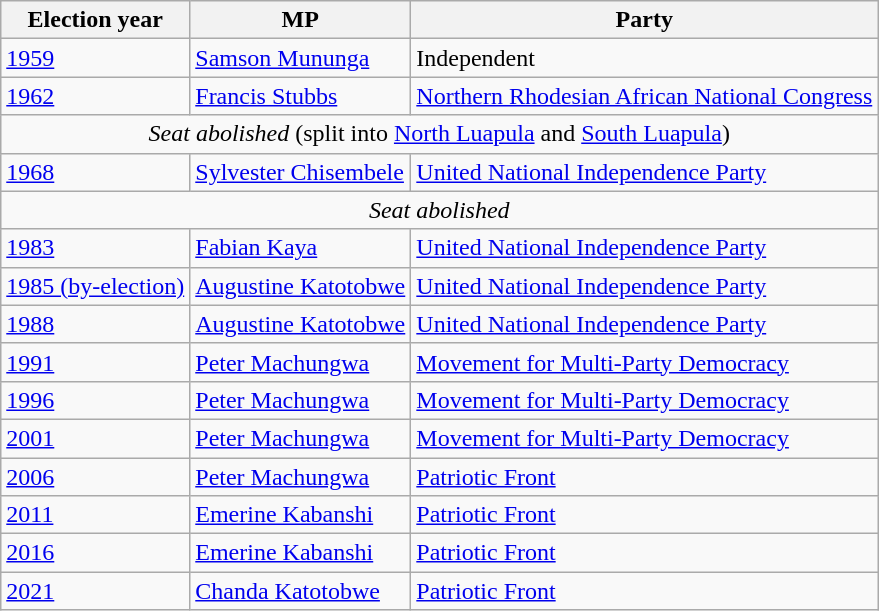<table class=wikitable>
<tr>
<th>Election year</th>
<th>MP</th>
<th>Party</th>
</tr>
<tr>
<td><a href='#'>1959</a></td>
<td><a href='#'>Samson Mununga</a></td>
<td>Independent</td>
</tr>
<tr>
<td><a href='#'>1962</a></td>
<td><a href='#'>Francis Stubbs</a></td>
<td><a href='#'>Northern Rhodesian African National Congress</a></td>
</tr>
<tr>
<td colspan=3 align=center><em>Seat abolished</em> (split into <a href='#'>North Luapula</a> and <a href='#'>South Luapula</a>)</td>
</tr>
<tr>
<td><a href='#'>1968</a></td>
<td><a href='#'>Sylvester Chisembele</a></td>
<td><a href='#'>United National Independence Party</a></td>
</tr>
<tr>
<td colspan=3 align=center><em>Seat abolished</em></td>
</tr>
<tr>
<td><a href='#'>1983</a></td>
<td><a href='#'>Fabian Kaya</a></td>
<td><a href='#'>United National Independence Party</a></td>
</tr>
<tr>
<td><a href='#'>1985 (by-election)</a></td>
<td><a href='#'>Augustine Katotobwe</a></td>
<td><a href='#'>United National Independence Party</a></td>
</tr>
<tr>
<td><a href='#'>1988</a></td>
<td><a href='#'>Augustine Katotobwe</a></td>
<td><a href='#'>United National Independence Party</a></td>
</tr>
<tr>
<td><a href='#'>1991</a></td>
<td><a href='#'>Peter Machungwa</a></td>
<td><a href='#'>Movement for Multi-Party Democracy</a></td>
</tr>
<tr>
<td><a href='#'>1996</a></td>
<td><a href='#'>Peter Machungwa</a></td>
<td><a href='#'>Movement for Multi-Party Democracy</a></td>
</tr>
<tr>
<td><a href='#'>2001</a></td>
<td><a href='#'>Peter Machungwa</a></td>
<td><a href='#'>Movement for Multi-Party Democracy</a></td>
</tr>
<tr>
<td><a href='#'>2006</a></td>
<td><a href='#'>Peter Machungwa</a></td>
<td><a href='#'>Patriotic Front</a></td>
</tr>
<tr>
<td><a href='#'>2011</a></td>
<td><a href='#'>Emerine Kabanshi</a></td>
<td><a href='#'>Patriotic Front</a></td>
</tr>
<tr>
<td><a href='#'>2016</a></td>
<td><a href='#'>Emerine Kabanshi</a></td>
<td><a href='#'>Patriotic Front</a></td>
</tr>
<tr>
<td><a href='#'>2021</a></td>
<td><a href='#'>Chanda Katotobwe</a></td>
<td><a href='#'>Patriotic Front</a></td>
</tr>
</table>
